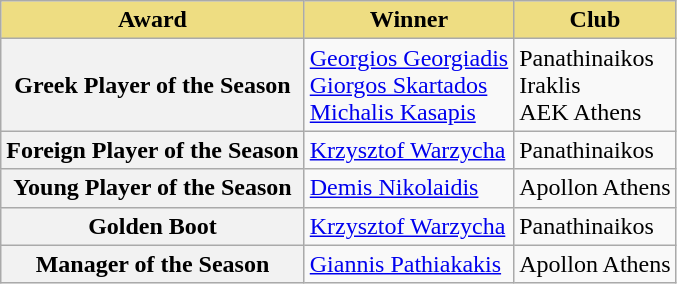<table class="wikitable">
<tr>
<th style="background-color: #eedd82">Award</th>
<th style="background-color: #eedd82">Winner</th>
<th style="background-color: #eedd82">Club</th>
</tr>
<tr>
<th>Greek Player of the Season</th>
<td><a href='#'>Georgios Georgiadis</a><br><a href='#'>Giorgos Skartados</a><br><a href='#'>Michalis Kasapis</a></td>
<td>Panathinaikos<br>Iraklis<br>AEK Athens</td>
</tr>
<tr>
<th>Foreign Player of the Season</th>
<td> <a href='#'>Krzysztof Warzycha</a></td>
<td>Panathinaikos</td>
</tr>
<tr>
<th>Young Player of the Season</th>
<td> <a href='#'>Demis Nikolaidis</a></td>
<td>Apollon Athens</td>
</tr>
<tr>
<th>Golden Boot</th>
<td> <a href='#'>Krzysztof Warzycha</a></td>
<td>Panathinaikos</td>
</tr>
<tr>
<th>Manager of the Season</th>
<td> <a href='#'>Giannis Pathiakakis</a></td>
<td>Apollon Athens</td>
</tr>
</table>
